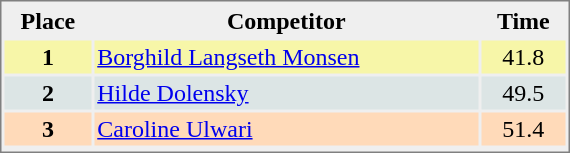<table style="border-style:solid;border-width:1px;border-color:#808080;background-color:#EFEFEF" cellspacing="2" cellpadding="2" width="380px">
<tr bgcolor="#EFEFEF">
<th align=center>Place</th>
<th align=center>Competitor</th>
<th align=center>Time</th>
</tr>
<tr align="center" valign="top" bgcolor="#F7F6A8">
<th>1</th>
<td align="left"> <a href='#'>Borghild Langseth Monsen</a></td>
<td align="center">41.8</td>
</tr>
<tr align="center" valign="top" bgcolor="#DCE5E5">
<th>2</th>
<td align="left"> <a href='#'>Hilde Dolensky</a></td>
<td align="center">49.5</td>
</tr>
<tr align="center" valign="top" bgcolor="#FFDAB9">
<th>3</th>
<td align="left"> <a href='#'>Caroline Ulwari</a></td>
<td align="center">51.4</td>
</tr>
<tr align="center" valign="top" bgcolor="#FFFFFF">
</tr>
</table>
